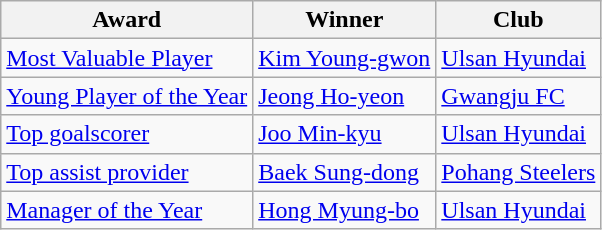<table class="wikitable">
<tr>
<th>Award</th>
<th>Winner</th>
<th>Club</th>
</tr>
<tr>
<td><a href='#'>Most Valuable Player</a></td>
<td> <a href='#'>Kim Young-gwon</a></td>
<td><a href='#'>Ulsan Hyundai</a></td>
</tr>
<tr>
<td><a href='#'>Young Player of the Year</a></td>
<td> <a href='#'>Jeong Ho-yeon</a></td>
<td><a href='#'>Gwangju FC</a></td>
</tr>
<tr>
<td><a href='#'>Top goalscorer</a></td>
<td> <a href='#'>Joo Min-kyu</a></td>
<td><a href='#'>Ulsan Hyundai</a></td>
</tr>
<tr>
<td><a href='#'>Top assist provider</a></td>
<td> <a href='#'>Baek Sung-dong</a></td>
<td><a href='#'>Pohang Steelers</a></td>
</tr>
<tr>
<td><a href='#'>Manager of the Year</a></td>
<td> <a href='#'>Hong Myung-bo</a></td>
<td><a href='#'>Ulsan Hyundai</a></td>
</tr>
</table>
